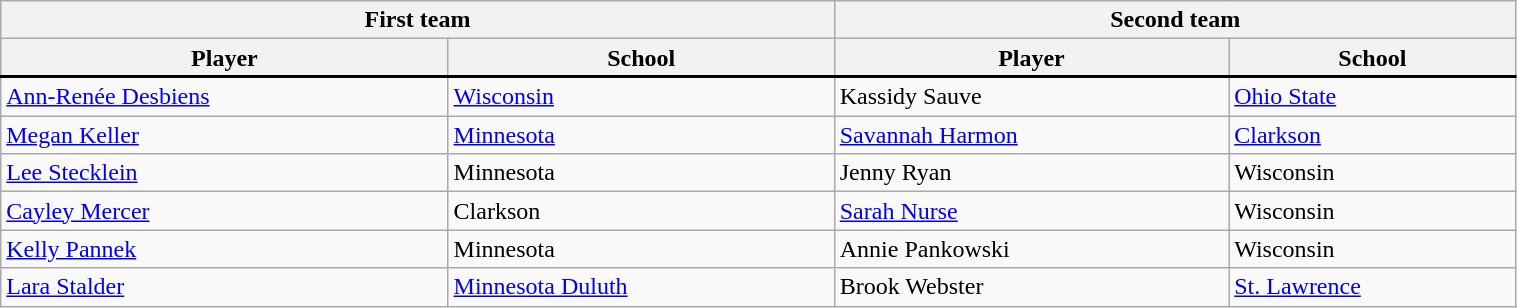<table class="wikitable" style="width:80%;">
<tr>
<th colspan=2>First team</th>
<th colspan=2>Second team</th>
</tr>
<tr>
<th>Player</th>
<th>School</th>
<th>Player</th>
<th>School</th>
</tr>
<tr>
</tr>
<tr style = "border-top:2px solid black;">
<td><a href='#'>Ann-Renée Desbiens</a></td>
<td><a href='#'>Wisconsin</a></td>
<td>Kassidy Sauve</td>
<td><a href='#'>Ohio State</a></td>
</tr>
<tr>
<td><a href='#'>Megan Keller</a></td>
<td><a href='#'>Minnesota</a></td>
<td><a href='#'>Savannah Harmon</a></td>
<td><a href='#'>Clarkson</a></td>
</tr>
<tr>
<td><a href='#'>Lee Stecklein</a></td>
<td>Minnesota</td>
<td>Jenny Ryan</td>
<td>Wisconsin</td>
</tr>
<tr>
<td><a href='#'>Cayley Mercer</a></td>
<td>Clarkson</td>
<td><a href='#'>Sarah Nurse</a></td>
<td>Wisconsin</td>
</tr>
<tr>
<td><a href='#'>Kelly Pannek</a></td>
<td>Minnesota</td>
<td>Annie Pankowski</td>
<td>Wisconsin</td>
</tr>
<tr>
<td><a href='#'>Lara Stalder</a></td>
<td><a href='#'>Minnesota Duluth</a></td>
<td>Brook Webster</td>
<td><a href='#'>St. Lawrence</a></td>
</tr>
</table>
